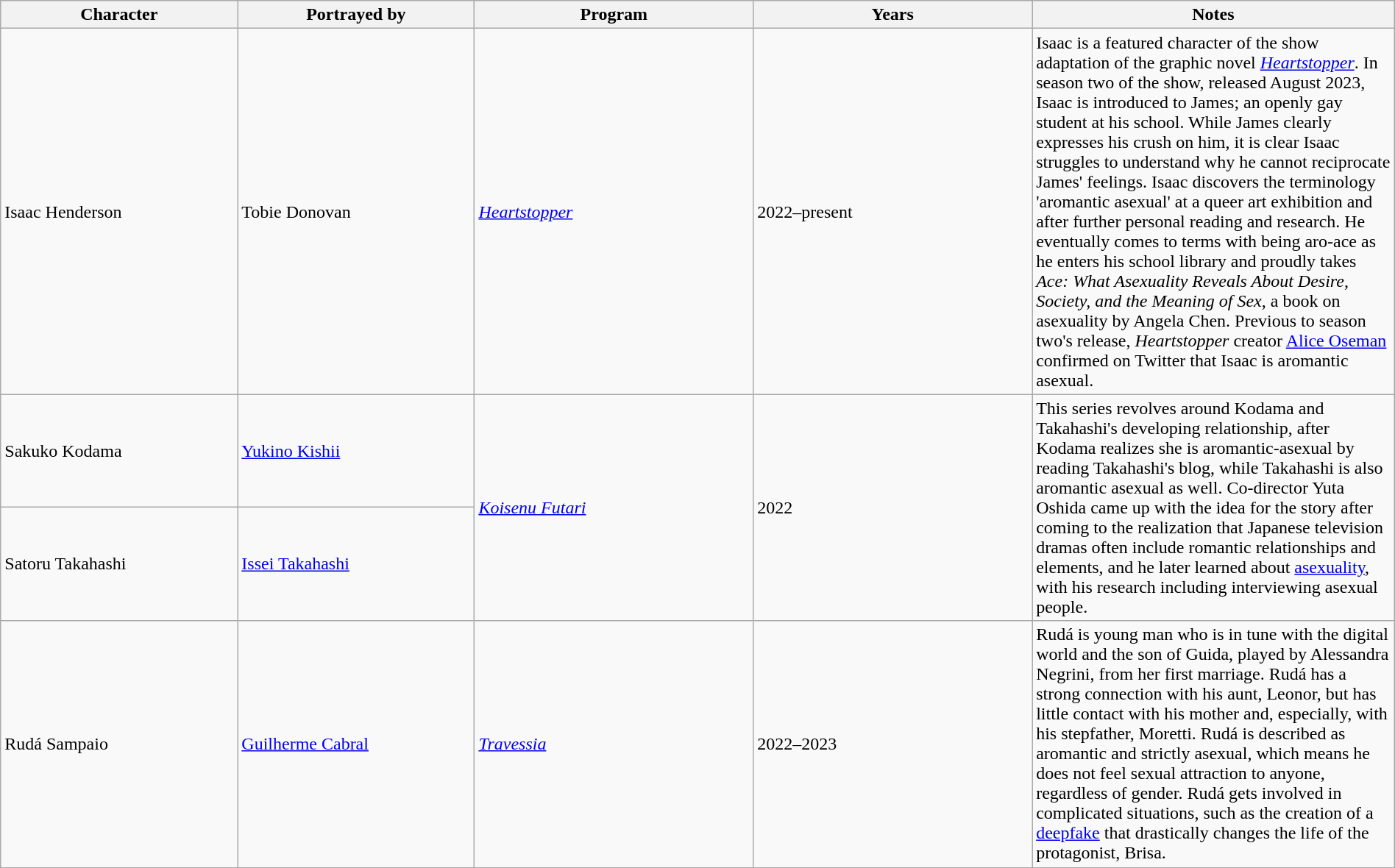<table class="wikitable sortable" style="width:100%">
<tr>
<th style="width:17%;">Character</th>
<th style="width:17%;">Portrayed by</th>
<th style="width:20%;">Program</th>
<th style="width:20%;">Years</th>
<th width=>Notes</th>
</tr>
<tr>
<td>Isaac Henderson</td>
<td>Tobie Donovan</td>
<td><em><a href='#'>Heartstopper</a></em></td>
<td>2022–present</td>
<td>Isaac is a featured character of the show adaptation of the graphic novel <a href='#'><em>Heartstopper</em></a>. In season two of the show, released August 2023, Isaac is introduced to James; an openly gay student at his school. While James clearly expresses his crush on him, it is clear Isaac struggles to understand why he cannot reciprocate James' feelings. Isaac discovers the terminology 'aromantic asexual' at a queer art exhibition and after further personal reading and research. He eventually comes to terms with being aro-ace as he enters his school library and proudly takes <em>Ace: What Asexuality Reveals About Desire, Society, and the Meaning of Sex</em>, a book on asexuality by Angela Chen. Previous to season two's release, <em>Heartstopper</em> creator <a href='#'>Alice Oseman</a> confirmed on Twitter that Isaac is aromantic asexual.</td>
</tr>
<tr>
<td>Sakuko Kodama</td>
<td><a href='#'>Yukino Kishii</a></td>
<td rowspan="2"><em><a href='#'>Koisenu Futari</a></em></td>
<td rowspan="2">2022</td>
<td rowspan="2">This series revolves around Kodama and Takahashi's developing relationship, after Kodama realizes she is aromantic-asexual by reading Takahashi's blog, while Takahashi is also aromantic asexual as well. Co-director Yuta Oshida came up with the idea for the story after coming to the realization that Japanese television dramas often include romantic relationships and elements, and he later learned about <a href='#'>asexuality</a>, with his research including interviewing asexual people.</td>
</tr>
<tr>
<td>Satoru Takahashi</td>
<td><a href='#'>Issei Takahashi</a></td>
</tr>
<tr>
<td>Rudá Sampaio</td>
<td><a href='#'>Guilherme Cabral</a></td>
<td><em><a href='#'>Travessia</a></em></td>
<td>2022–2023</td>
<td>Rudá is young man who is in tune with the digital world and the son of Guida, played by Alessandra Negrini, from her first marriage. Rudá has a strong connection with his aunt, Leonor, but has little contact with his mother and, especially, with his stepfather, Moretti. Rudá is described as aromantic and strictly asexual, which means he does not feel sexual attraction to anyone, regardless of gender. Rudá gets involved in complicated situations, such as the creation of a <a href='#'>deepfake</a> that drastically changes the life of the protagonist, Brisa.</td>
</tr>
<tr>
</tr>
</table>
